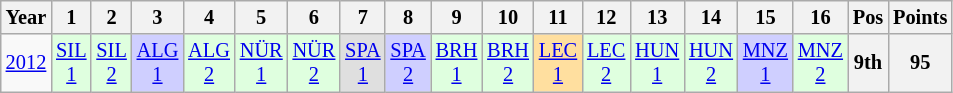<table class="wikitable" style="text-align:center; font-size:85%">
<tr>
<th>Year</th>
<th>1</th>
<th>2</th>
<th>3</th>
<th>4</th>
<th>5</th>
<th>6</th>
<th>7</th>
<th>8</th>
<th>9</th>
<th>10</th>
<th>11</th>
<th>12</th>
<th>13</th>
<th>14</th>
<th>15</th>
<th>16</th>
<th>Pos</th>
<th>Points</th>
</tr>
<tr>
<td><a href='#'>2012</a></td>
<td style="background:#DFFFDF;"><a href='#'>SIL<br>1</a><br></td>
<td style="background:#DFFFDF;"><a href='#'>SIL<br>2</a><br></td>
<td style="background:#CFCFFF;"><a href='#'>ALG<br>1</a><br></td>
<td style="background:#DFFFDF;"><a href='#'>ALG<br>2</a><br></td>
<td style="background:#DFFFDF;"><a href='#'>NÜR<br>1</a><br></td>
<td style="background:#DFFFDF;"><a href='#'>NÜR<br>2</a><br></td>
<td style="background:#DFDFDF;"><a href='#'>SPA<br>1</a><br></td>
<td style="background:#CFCFFF;"><a href='#'>SPA<br>2</a><br></td>
<td style="background:#DFFFDF;"><a href='#'>BRH<br>1</a><br></td>
<td style="background:#DFFFDF;"><a href='#'>BRH<br>2</a><br></td>
<td style="background:#FFDF9F;"><a href='#'>LEC<br>1</a><br></td>
<td style="background:#DFFFDF;"><a href='#'>LEC<br>2</a><br></td>
<td style="background:#DFFFDF;"><a href='#'>HUN<br>1</a><br></td>
<td style="background:#DFFFDF;"><a href='#'>HUN<br>2</a><br></td>
<td style="background:#CFCFFF;"><a href='#'>MNZ<br>1</a><br></td>
<td style="background:#DFFFDF;"><a href='#'>MNZ<br>2</a><br></td>
<th>9th</th>
<th>95</th>
</tr>
</table>
